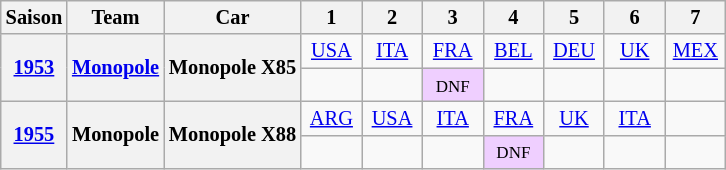<table class="wikitable" style="text-align:center; font-size:85%;">
<tr class="background color5">
<th>Saison</th>
<th>Team</th>
<th>Car</th>
<th style="width:2.5em">1</th>
<th style="width:2.5em">2</th>
<th style="width:2.5em">3</th>
<th style="width:2.5em">4</th>
<th style="width:2.5em">5</th>
<th style="width:2.5em">6</th>
<th style="width:2.5em">7</th>
</tr>
<tr>
<th rowspan="2"><a href='#'>1953</a></th>
<th rowspan="2"><a href='#'>Monopole</a></th>
<th rowspan="2">Monopole X85</th>
<td><a href='#'>USA</a></td>
<td><a href='#'>ITA</a></td>
<td><a href='#'>FRA</a></td>
<td><a href='#'>BEL</a></td>
<td><a href='#'>DEU</a></td>
<td><a href='#'>UK</a></td>
<td><a href='#'>MEX</a></td>
</tr>
<tr>
<td></td>
<td></td>
<td style="background:#EFCFFF;"><small>DNF</small></td>
<td></td>
<td></td>
<td></td>
<td></td>
</tr>
<tr>
<th rowspan="2"><a href='#'>1955</a></th>
<th rowspan="2">Monopole</th>
<th rowspan="2">Monopole X88</th>
<td><a href='#'>ARG</a></td>
<td><a href='#'>USA</a></td>
<td><a href='#'>ITA</a></td>
<td><a href='#'>FRA</a></td>
<td><a href='#'>UK</a></td>
<td><a href='#'>ITA</a></td>
<td></td>
</tr>
<tr>
<td></td>
<td></td>
<td></td>
<td style="background:#EFCFFF;"><small>DNF</small></td>
<td></td>
<td></td>
<td></td>
</tr>
</table>
